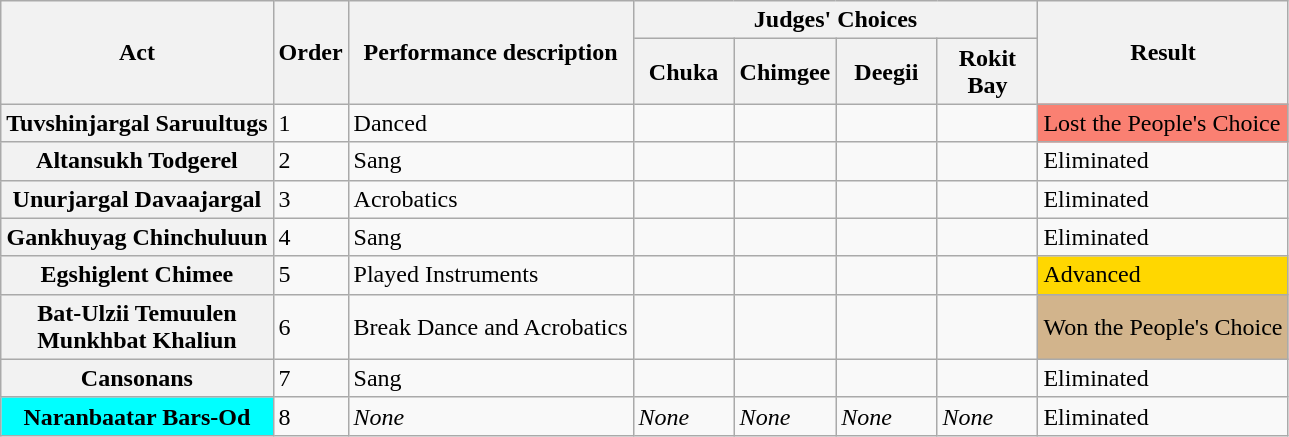<table class="wikitable plainrowheaders">
<tr>
<th rowspan=2>Act</th>
<th rowspan=2>Order</th>
<th rowspan=2>Performance description</th>
<th colspan=4>Judges' Choices</th>
<th rowspan=2 colspan=2>Result</th>
</tr>
<tr>
<th style="width:60px;">Chuka</th>
<th style="width:60px;">Chimgee</th>
<th style="width:60px;">Deegii</th>
<th style="width:60px;">Rokit Bay</th>
</tr>
<tr>
<th scope="row">Tuvshinjargal Saruultugs</th>
<td>1</td>
<td>Danced</td>
<td style="text-align:center;"></td>
<td></td>
<td></td>
<td style="text-align:center;"></td>
<td style="background: salmon">Lost the People's Choice</td>
</tr>
<tr>
<th scope="row">Altansukh Todgerel</th>
<td>2</td>
<td>Sang</td>
<td></td>
<td></td>
<td></td>
<td></td>
<td>Eliminated</td>
</tr>
<tr>
<th scope="row">Unurjargal Davaajargal</th>
<td>3</td>
<td>Acrobatics</td>
<td></td>
<td></td>
<td></td>
<td></td>
<td>Eliminated</td>
</tr>
<tr>
<th scope="row">Gankhuyag Chinchuluun</th>
<td>4</td>
<td>Sang</td>
<td></td>
<td></td>
<td></td>
<td></td>
<td>Eliminated</td>
</tr>
<tr>
<th scope="row">Egshiglent Chimee</th>
<td>5</td>
<td>Played Instruments</td>
<td></td>
<td></td>
<td></td>
<td></td>
<td style="background: gold">Advanced</td>
</tr>
<tr>
<th scope="row">Bat-Ulzii Temuulen<br>Munkhbat Khaliun</th>
<td>6</td>
<td>Break Dance and Acrobatics</td>
<td></td>
<td style="text-align:center;"></td>
<td style="text-align:center;"></td>
<td></td>
<td style="background: tan">Won the People's Choice</td>
</tr>
<tr>
<th scope="row">Cansonans</th>
<td>7</td>
<td>Sang</td>
<td></td>
<td></td>
<td></td>
<td></td>
<td>Eliminated</td>
</tr>
<tr>
<th scope="row" style="background:aqua">Naranbaatar Bars-Od</th>
<td>8</td>
<td><em>None</em></td>
<td><em>None</em></td>
<td><em>None</em></td>
<td><em>None</em></td>
<td><em>None</em></td>
<td>Eliminated</td>
</tr>
</table>
